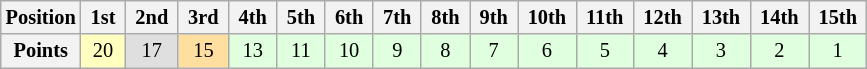<table class="wikitable" style="font-size:85%; text-align:center">
<tr>
<th>Position</th>
<th> 1st </th>
<th> 2nd </th>
<th> 3rd </th>
<th> 4th </th>
<th> 5th </th>
<th> 6th </th>
<th> 7th </th>
<th> 8th </th>
<th> 9th </th>
<th> 10th </th>
<th> 11th </th>
<th> 12th </th>
<th> 13th </th>
<th> 14th </th>
<th> 15th </th>
</tr>
<tr>
<th>Points</th>
<td style="background:#ffffbf;">20</td>
<td style="background:#dfdfdf;">17</td>
<td style="background:#ffdf9f;">15</td>
<td style="background:#dfffdf;">13</td>
<td style="background:#dfffdf;">11</td>
<td style="background:#dfffdf;">10</td>
<td style="background:#dfffdf;">9</td>
<td style="background:#dfffdf;">8</td>
<td style="background:#dfffdf;">7</td>
<td style="background:#dfffdf;">6</td>
<td style="background:#dfffdf;">5</td>
<td style="background:#dfffdf;">4</td>
<td style="background:#dfffdf;">3</td>
<td style="background:#dfffdf;">2</td>
<td style="background:#dfffdf;">1</td>
</tr>
</table>
